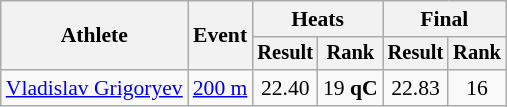<table class="wikitable" style="font-size:90%">
<tr>
<th rowspan=2>Athlete</th>
<th rowspan=2>Event</th>
<th colspan=2>Heats</th>
<th colspan=2>Final</th>
</tr>
<tr style="font-size:95%">
<th>Result</th>
<th>Rank</th>
<th>Result</th>
<th>Rank</th>
</tr>
<tr align=center>
<td align=left><a href='#'>Vladislav Grigoryev</a></td>
<td align=left><a href='#'>200 m</a></td>
<td>22.40</td>
<td>19 <strong>qC</strong></td>
<td>22.83</td>
<td>16</td>
</tr>
</table>
